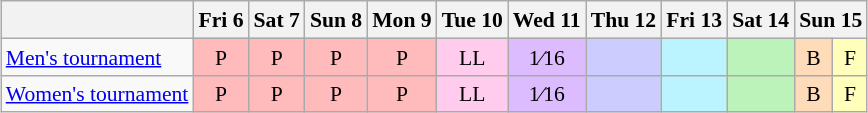<table class="wikitable" style="margin:0.5em auto; font-size:90%; line-height:1.25em; text-align:center">
<tr>
<th></th>
<th>Fri 6</th>
<th>Sat 7</th>
<th>Sun 8</th>
<th>Mon 9</th>
<th>Tue 10</th>
<th>Wed 11</th>
<th>Thu 12</th>
<th>Fri 13</th>
<th>Sat 14</th>
<th colspan=2>Sun 15</th>
</tr>
<tr>
<td align="left"><a href='#'>Men's tournament</a></td>
<td bgcolor="#FFBBBB">P</td>
<td bgcolor="#FFBBBB">P</td>
<td bgcolor="#FFBBBB">P</td>
<td bgcolor="#FFBBBB">P</td>
<td bgcolor="#FFCCEE">LL</td>
<td bgcolor="#DDBBFF">1⁄16</td>
<td bgcolor="#CCCCFF"></td>
<td bgcolor="#BBF3FF"></td>
<td bgcolor="#BBF3BB"></td>
<td bgcolor="#FEDCBA">B</td>
<td bgcolor="#FFFFBB">F</td>
</tr>
<tr>
<td align="left"><a href='#'>Women's tournament</a></td>
<td bgcolor="#FFBBBB">P</td>
<td bgcolor="#FFBBBB">P</td>
<td bgcolor="#FFBBBB">P</td>
<td bgcolor="#FFBBBB">P</td>
<td bgcolor="#FFCCEE">LL</td>
<td bgcolor="#DDBBFF">1⁄16</td>
<td bgcolor="#CCCCFF"></td>
<td bgcolor="#BBF3FF"></td>
<td bgcolor="#BBF3BB"></td>
<td bgcolor="#FEDCBA">B</td>
<td bgcolor="#FFFFBB">F</td>
</tr>
</table>
